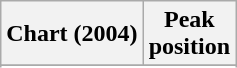<table class="wikitable sortable">
<tr>
<th>Chart (2004)</th>
<th>Peak<br>position</th>
</tr>
<tr>
</tr>
<tr>
</tr>
</table>
